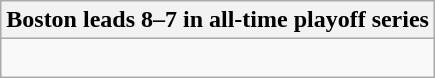<table class="wikitable collapsible collapsed">
<tr>
<th>Boston leads 8–7 in all-time playoff series</th>
</tr>
<tr>
<td><br>













</td>
</tr>
</table>
